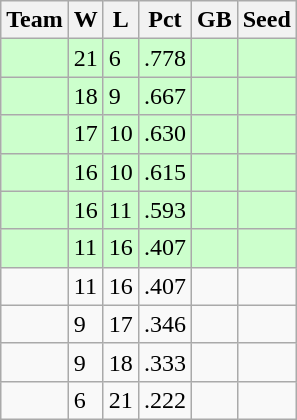<table class="wikitable">
<tr>
<th>Team</th>
<th>W</th>
<th>L</th>
<th>Pct</th>
<th>GB</th>
<th>Seed</th>
</tr>
<tr bgcolor=ccffcc>
<td></td>
<td>21</td>
<td>6</td>
<td>.778</td>
<td></td>
<td></td>
</tr>
<tr bgcolor=ccffcc>
<td></td>
<td>18</td>
<td>9</td>
<td>.667</td>
<td></td>
<td></td>
</tr>
<tr bgcolor=ccffcc>
<td></td>
<td>17</td>
<td>10</td>
<td>.630</td>
<td></td>
<td></td>
</tr>
<tr bgcolor=ccffcc>
<td></td>
<td>16</td>
<td>10</td>
<td>.615</td>
<td></td>
<td></td>
</tr>
<tr bgcolor=ccffcc>
<td></td>
<td>16</td>
<td>11</td>
<td>.593</td>
<td></td>
<td></td>
</tr>
<tr bgcolor=ccffcc>
<td></td>
<td>11</td>
<td>16</td>
<td>.407</td>
<td></td>
<td></td>
</tr>
<tr>
<td></td>
<td>11</td>
<td>16</td>
<td>.407</td>
<td></td>
<td></td>
</tr>
<tr>
<td></td>
<td>9</td>
<td>17</td>
<td>.346</td>
<td></td>
<td></td>
</tr>
<tr>
<td></td>
<td>9</td>
<td>18</td>
<td>.333</td>
<td></td>
<td></td>
</tr>
<tr>
<td></td>
<td>6</td>
<td>21</td>
<td>.222</td>
<td></td>
<td></td>
</tr>
</table>
